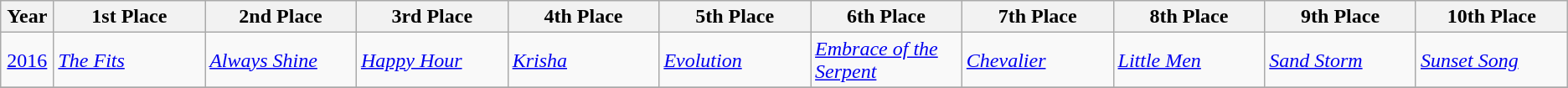<table class="wikitable">
<tr>
<th scope="col" width="3%">Year</th>
<th scope="col" width="9%">1st Place</th>
<th scope="col" width="9%">2nd Place</th>
<th scope="col" width="9%">3rd Place</th>
<th scope="col" width="9%">4th Place</th>
<th scope="col" width="9%">5th Place</th>
<th scope="col" width="9%">6th Place</th>
<th scope="col" width="9%">7th Place</th>
<th scope="col" width="9%">8th Place</th>
<th scope="col" width="9%">9th Place</th>
<th scope="col" width="9%">10th Place</th>
</tr>
<tr>
<td align="center"><a href='#'>2016</a></td>
<td><em><a href='#'>The Fits</a></em></td>
<td><em><a href='#'>Always Shine</a></em></td>
<td><em><a href='#'>Happy Hour</a></em></td>
<td><em><a href='#'>Krisha</a></em></td>
<td><em><a href='#'>Evolution</a></em></td>
<td><em><a href='#'>Embrace of the Serpent</a></em></td>
<td><em><a href='#'>Chevalier</a></em></td>
<td><em><a href='#'>Little Men</a></em></td>
<td><em><a href='#'>Sand Storm</a></em></td>
<td><em><a href='#'>Sunset Song</a></em></td>
</tr>
<tr>
</tr>
</table>
